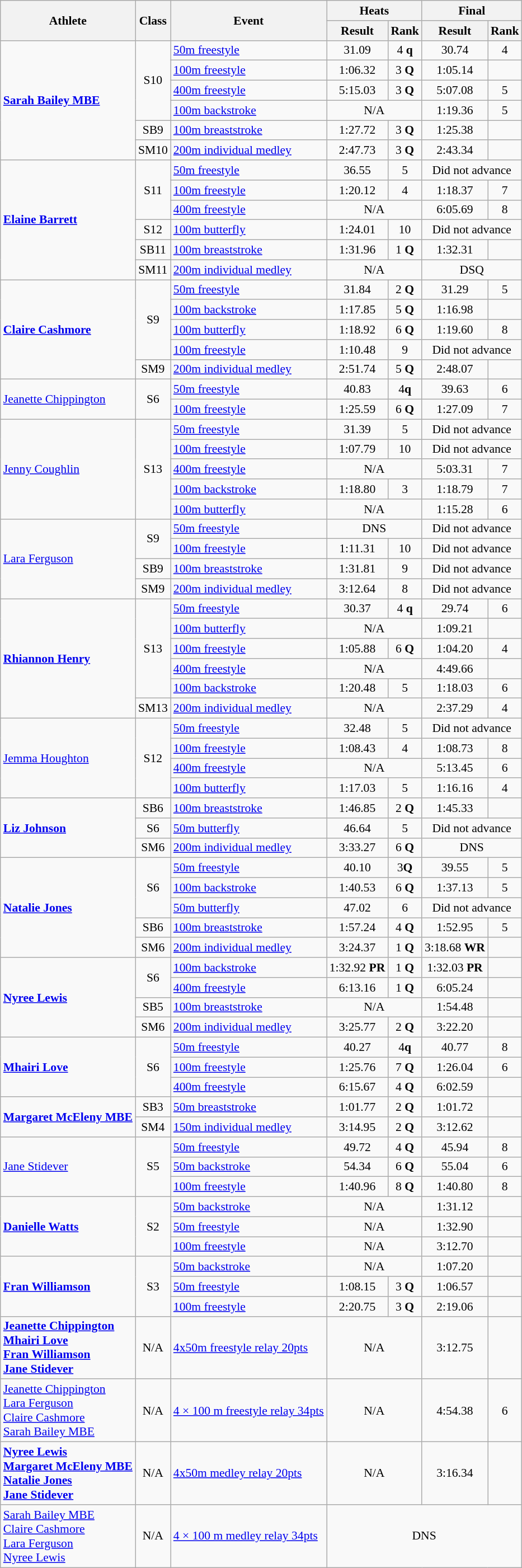<table class=wikitable style="font-size:90%">
<tr>
<th rowspan="2">Athlete</th>
<th rowspan="2">Class</th>
<th rowspan="2">Event</th>
<th colspan="2">Heats</th>
<th colspan="2">Final</th>
</tr>
<tr>
<th>Result</th>
<th>Rank</th>
<th>Result</th>
<th>Rank</th>
</tr>
<tr>
<td rowspan="6"><strong><a href='#'>Sarah Bailey MBE</a></strong></td>
<td rowspan="4" style="text-align:center;">S10</td>
<td><a href='#'>50m freestyle</a></td>
<td style="text-align:center;">31.09</td>
<td style="text-align:center;">4 <strong>q</strong></td>
<td style="text-align:center;">30.74</td>
<td style="text-align:center;">4</td>
</tr>
<tr>
<td><a href='#'>100m freestyle</a></td>
<td style="text-align:center;">1:06.32</td>
<td style="text-align:center;">3 <strong>Q</strong></td>
<td style="text-align:center;">1:05.14</td>
<td style="text-align:center;"></td>
</tr>
<tr>
<td><a href='#'>400m freestyle</a></td>
<td style="text-align:center;">5:15.03</td>
<td style="text-align:center;">3 <strong>Q</strong></td>
<td style="text-align:center;">5:07.08</td>
<td style="text-align:center;">5</td>
</tr>
<tr>
<td><a href='#'>100m backstroke</a></td>
<td style="text-align:center;" colspan="2">N/A</td>
<td style="text-align:center;">1:19.36</td>
<td style="text-align:center;">5</td>
</tr>
<tr>
<td style="text-align:center;">SB9</td>
<td><a href='#'>100m breaststroke</a></td>
<td style="text-align:center;">1:27.72</td>
<td style="text-align:center;">3 <strong>Q</strong></td>
<td style="text-align:center;">1:25.38</td>
<td style="text-align:center;"></td>
</tr>
<tr>
<td style="text-align:center;">SM10</td>
<td><a href='#'>200m individual medley</a></td>
<td style="text-align:center;">2:47.73</td>
<td style="text-align:center;">3 <strong>Q</strong></td>
<td style="text-align:center;">2:43.34</td>
<td style="text-align:center;"></td>
</tr>
<tr>
<td rowspan="6"><strong><a href='#'>Elaine Barrett</a></strong></td>
<td rowspan="3" style="text-align:center;">S11</td>
<td><a href='#'>50m freestyle</a></td>
<td style="text-align:center;">36.55</td>
<td style="text-align:center;">5</td>
<td style="text-align:center;" colspan="2">Did not advance</td>
</tr>
<tr>
<td><a href='#'>100m freestyle</a></td>
<td style="text-align:center;">1:20.12</td>
<td style="text-align:center;">4</td>
<td style="text-align:center;">1:18.37</td>
<td style="text-align:center;">7</td>
</tr>
<tr>
<td><a href='#'>400m freestyle</a></td>
<td style="text-align:center;" colspan="2">N/A</td>
<td style="text-align:center;">6:05.69</td>
<td style="text-align:center;">8</td>
</tr>
<tr>
<td style="text-align:center;">S12</td>
<td><a href='#'>100m butterfly</a></td>
<td style="text-align:center;">1:24.01</td>
<td style="text-align:center;">10</td>
<td style="text-align:center;" colspan="2">Did not advance</td>
</tr>
<tr>
<td style="text-align:center;">SB11</td>
<td><a href='#'>100m breaststroke</a></td>
<td style="text-align:center;">1:31.96</td>
<td style="text-align:center;">1 <strong>Q</strong></td>
<td style="text-align:center;">1:32.31</td>
<td style="text-align:center;"></td>
</tr>
<tr>
<td style="text-align:center;">SM11</td>
<td><a href='#'>200m individual medley</a></td>
<td style="text-align:center;" colspan="2">N/A</td>
<td style="text-align:center;" colspan="2">DSQ</td>
</tr>
<tr>
<td rowspan="5"><strong><a href='#'>Claire Cashmore</a></strong></td>
<td rowspan="4" style="text-align:center;">S9</td>
<td><a href='#'>50m freestyle</a></td>
<td style="text-align:center;">31.84</td>
<td style="text-align:center;">2 <strong>Q</strong></td>
<td style="text-align:center;">31.29</td>
<td style="text-align:center;">5</td>
</tr>
<tr>
<td><a href='#'>100m backstroke</a></td>
<td style="text-align:center;">1:17.85</td>
<td style="text-align:center;">5 <strong>Q</strong></td>
<td style="text-align:center;">1:16.98</td>
<td style="text-align:center;"></td>
</tr>
<tr>
<td><a href='#'>100m butterfly</a></td>
<td style="text-align:center;">1:18.92</td>
<td style="text-align:center;">6 <strong>Q</strong></td>
<td style="text-align:center;">1:19.60</td>
<td style="text-align:center;">8</td>
</tr>
<tr>
<td><a href='#'>100m freestyle</a></td>
<td style="text-align:center;">1:10.48</td>
<td style="text-align:center;">9</td>
<td style="text-align:center;" colspan="2">Did not advance</td>
</tr>
<tr>
<td style="text-align:center;">SM9</td>
<td><a href='#'>200m individual medley</a></td>
<td style="text-align:center;">2:51.74</td>
<td style="text-align:center;">5 <strong>Q</strong></td>
<td style="text-align:center;">2:48.07</td>
<td style="text-align:center;"></td>
</tr>
<tr>
<td rowspan="2"><a href='#'>Jeanette Chippington</a></td>
<td rowspan="2" style="text-align:center;">S6</td>
<td><a href='#'>50m freestyle</a></td>
<td style="text-align:center;">40.83</td>
<td style="text-align:center;">4<strong>q</strong></td>
<td style="text-align:center;">39.63</td>
<td style="text-align:center;">6</td>
</tr>
<tr>
<td><a href='#'>100m freestyle</a></td>
<td style="text-align:center;">1:25.59</td>
<td style="text-align:center;">6 <strong>Q</strong></td>
<td style="text-align:center;">1:27.09</td>
<td style="text-align:center;">7</td>
</tr>
<tr>
<td rowspan="5"><a href='#'>Jenny Coughlin</a></td>
<td rowspan="5" style="text-align:center;">S13</td>
<td><a href='#'>50m freestyle</a></td>
<td style="text-align:center;">31.39</td>
<td style="text-align:center;">5</td>
<td style="text-align:center;" colspan="2">Did not advance</td>
</tr>
<tr>
<td><a href='#'>100m freestyle</a></td>
<td style="text-align:center;">1:07.79</td>
<td style="text-align:center;">10</td>
<td style="text-align:center;" colspan="2">Did not advance</td>
</tr>
<tr>
<td><a href='#'>400m freestyle</a></td>
<td style="text-align:center;" colspan="2">N/A</td>
<td style="text-align:center;">5:03.31</td>
<td style="text-align:center;">7</td>
</tr>
<tr>
<td><a href='#'>100m backstroke</a></td>
<td style="text-align:center;">1:18.80</td>
<td style="text-align:center;">3</td>
<td style="text-align:center;">1:18.79</td>
<td style="text-align:center;">7</td>
</tr>
<tr>
<td><a href='#'>100m butterfly</a></td>
<td style="text-align:center;" colspan="2">N/A</td>
<td style="text-align:center;">1:15.28</td>
<td style="text-align:center;">6</td>
</tr>
<tr>
<td rowspan="4"><a href='#'>Lara Ferguson</a></td>
<td rowspan="2" style="text-align:center;">S9</td>
<td><a href='#'>50m freestyle</a></td>
<td style="text-align:center;" colspan="2">DNS</td>
<td style="text-align:center;" colspan="2">Did not advance</td>
</tr>
<tr>
<td><a href='#'>100m freestyle</a></td>
<td style="text-align:center;">1:11.31</td>
<td style="text-align:center;">10</td>
<td style="text-align:center;" colspan="2">Did not advance</td>
</tr>
<tr>
<td style="text-align:center;">SB9</td>
<td><a href='#'>100m breaststroke</a></td>
<td style="text-align:center;">1:31.81</td>
<td style="text-align:center;">9</td>
<td style="text-align:center;" colspan="2">Did not advance</td>
</tr>
<tr>
<td style="text-align:center;">SM9</td>
<td><a href='#'>200m individual medley</a></td>
<td style="text-align:center;">3:12.64</td>
<td style="text-align:center;">8</td>
<td style="text-align:center;" colspan="2">Did not advance</td>
</tr>
<tr>
<td rowspan="6"><strong><a href='#'>Rhiannon Henry</a></strong></td>
<td rowspan="5" style="text-align:center;">S13</td>
<td><a href='#'>50m freestyle</a></td>
<td style="text-align:center;">30.37</td>
<td style="text-align:center;">4 <strong>q</strong></td>
<td style="text-align:center;">29.74</td>
<td style="text-align:center;">6</td>
</tr>
<tr>
<td><a href='#'>100m butterfly</a></td>
<td style="text-align:center;" colspan="2">N/A</td>
<td style="text-align:center;">1:09.21</td>
<td style="text-align:center;"></td>
</tr>
<tr>
<td><a href='#'>100m freestyle</a></td>
<td style="text-align:center;">1:05.88</td>
<td style="text-align:center;">6 <strong>Q</strong></td>
<td style="text-align:center;">1:04.20</td>
<td style="text-align:center;">4</td>
</tr>
<tr>
<td><a href='#'>400m freestyle</a></td>
<td style="text-align:center;" colspan="2">N/A</td>
<td style="text-align:center;">4:49.66</td>
<td style="text-align:center;"></td>
</tr>
<tr>
<td><a href='#'>100m backstroke</a></td>
<td style="text-align:center;">1:20.48</td>
<td style="text-align:center;">5</td>
<td style="text-align:center;">1:18.03</td>
<td style="text-align:center;">6</td>
</tr>
<tr>
<td style="text-align:center;">SM13</td>
<td><a href='#'>200m individual medley</a></td>
<td style="text-align:center;" colspan="2">N/A</td>
<td style="text-align:center;">2:37.29</td>
<td style="text-align:center;">4</td>
</tr>
<tr>
<td rowspan="4"><a href='#'>Jemma Houghton</a></td>
<td rowspan="4" style="text-align:center;">S12</td>
<td><a href='#'>50m freestyle</a></td>
<td style="text-align:center;">32.48</td>
<td style="text-align:center;">5</td>
<td style="text-align:center;" colspan="2">Did not advance</td>
</tr>
<tr>
<td><a href='#'>100m freestyle</a></td>
<td style="text-align:center;">1:08.43</td>
<td style="text-align:center;">4</td>
<td style="text-align:center;">1:08.73</td>
<td style="text-align:center;">8</td>
</tr>
<tr>
<td><a href='#'>400m freestyle</a></td>
<td style="text-align:center;" colspan="2">N/A</td>
<td style="text-align:center;">5:13.45</td>
<td style="text-align:center;">6</td>
</tr>
<tr>
<td><a href='#'>100m butterfly</a></td>
<td style="text-align:center;">1:17.03</td>
<td style="text-align:center;">5</td>
<td style="text-align:center;">1:16.16</td>
<td style="text-align:center;">4</td>
</tr>
<tr>
<td rowspan="3"><strong><a href='#'>Liz Johnson</a></strong></td>
<td style="text-align:center;">SB6</td>
<td><a href='#'>100m breaststroke</a></td>
<td style="text-align:center;">1:46.85</td>
<td style="text-align:center;">2 <strong>Q</strong></td>
<td style="text-align:center;">1:45.33</td>
<td style="text-align:center;"></td>
</tr>
<tr>
<td style="text-align:center;">S6</td>
<td><a href='#'>50m butterfly</a></td>
<td style="text-align:center;">46.64</td>
<td style="text-align:center;">5</td>
<td style="text-align:center;" colspan="2">Did not advance</td>
</tr>
<tr>
<td style="text-align:center;">SM6</td>
<td><a href='#'>200m individual medley</a></td>
<td style="text-align:center;">3:33.27</td>
<td style="text-align:center;">6 <strong>Q</strong></td>
<td style="text-align:center;" colspan="2">DNS</td>
</tr>
<tr>
<td rowspan="5"><strong><a href='#'>Natalie Jones</a></strong></td>
<td rowspan="3" style="text-align:center;">S6</td>
<td><a href='#'>50m freestyle</a></td>
<td style="text-align:center;">40.10</td>
<td style="text-align:center;">3<strong>Q</strong></td>
<td style="text-align:center;">39.55</td>
<td style="text-align:center;">5</td>
</tr>
<tr>
<td><a href='#'>100m backstroke</a></td>
<td style="text-align:center;">1:40.53</td>
<td style="text-align:center;">6 <strong>Q</strong></td>
<td style="text-align:center;">1:37.13</td>
<td style="text-align:center;">5</td>
</tr>
<tr>
<td><a href='#'>50m butterfly</a></td>
<td style="text-align:center;">47.02</td>
<td style="text-align:center;">6</td>
<td style="text-align:center;" colspan="2">Did not advance</td>
</tr>
<tr>
<td style="text-align:center;">SB6</td>
<td><a href='#'>100m breaststroke</a></td>
<td style="text-align:center;">1:57.24</td>
<td style="text-align:center;">4 <strong>Q</strong></td>
<td style="text-align:center;">1:52.95</td>
<td style="text-align:center;">5</td>
</tr>
<tr>
<td style="text-align:center;">SM6</td>
<td><a href='#'>200m individual medley</a></td>
<td style="text-align:center;">3:24.37</td>
<td style="text-align:center;">1 <strong>Q</strong></td>
<td style="text-align:center;">3:18.68 <strong>WR</strong></td>
<td style="text-align:center;"></td>
</tr>
<tr>
<td rowspan="4"><strong><a href='#'>Nyree Lewis</a></strong></td>
<td rowspan="2" style="text-align:center;">S6</td>
<td><a href='#'>100m backstroke</a></td>
<td style="text-align:center;">1:32.92 <strong>PR</strong></td>
<td style="text-align:center;">1 <strong>Q</strong></td>
<td style="text-align:center;">1:32.03 <strong>PR</strong></td>
<td style="text-align:center;"></td>
</tr>
<tr>
<td><a href='#'>400m freestyle</a></td>
<td style="text-align:center;">6:13.16</td>
<td style="text-align:center;">1 <strong>Q</strong></td>
<td style="text-align:center;">6:05.24</td>
<td style="text-align:center;"></td>
</tr>
<tr>
<td style="text-align:center;">SB5</td>
<td><a href='#'>100m breaststroke</a></td>
<td style="text-align:center;" colspan="2">N/A</td>
<td style="text-align:center;">1:54.48</td>
<td style="text-align:center;"></td>
</tr>
<tr>
<td style="text-align:center;">SM6</td>
<td><a href='#'>200m individual medley</a></td>
<td style="text-align:center;">3:25.77</td>
<td style="text-align:center;">2 <strong>Q</strong></td>
<td style="text-align:center;">3:22.20</td>
<td style="text-align:center;"></td>
</tr>
<tr>
<td rowspan="3"><strong><a href='#'>Mhairi Love</a></strong></td>
<td rowspan="3" style="text-align:center;">S6</td>
<td><a href='#'>50m freestyle</a></td>
<td style="text-align:center;">40.27</td>
<td style="text-align:center;">4<strong>q</strong></td>
<td style="text-align:center;">40.77</td>
<td style="text-align:center;">8</td>
</tr>
<tr>
<td><a href='#'>100m freestyle</a></td>
<td style="text-align:center;">1:25.76</td>
<td style="text-align:center;">7 <strong>Q</strong></td>
<td style="text-align:center;">1:26.04</td>
<td style="text-align:center;">6</td>
</tr>
<tr>
<td><a href='#'>400m freestyle</a></td>
<td style="text-align:center;">6:15.67</td>
<td style="text-align:center;">4 <strong>Q</strong></td>
<td style="text-align:center;">6:02.59</td>
<td style="text-align:center;"></td>
</tr>
<tr>
<td rowspan="2"><strong><a href='#'>Margaret McEleny MBE</a></strong></td>
<td style="text-align:center;">SB3</td>
<td><a href='#'>50m breaststroke</a></td>
<td style="text-align:center;">1:01.77</td>
<td style="text-align:center;">2 <strong>Q</strong></td>
<td style="text-align:center;">1:01.72</td>
<td style="text-align:center;"></td>
</tr>
<tr>
<td style="text-align:center;">SM4</td>
<td><a href='#'>150m individual medley</a></td>
<td style="text-align:center;">3:14.95</td>
<td style="text-align:center;">2 <strong>Q</strong></td>
<td style="text-align:center;">3:12.62</td>
<td style="text-align:center;"></td>
</tr>
<tr>
<td rowspan="3"><a href='#'>Jane Stidever</a></td>
<td rowspan="3" style="text-align:center;">S5</td>
<td><a href='#'>50m freestyle</a></td>
<td style="text-align:center;">49.72</td>
<td style="text-align:center;">4 <strong>Q</strong></td>
<td style="text-align:center;">45.94</td>
<td style="text-align:center;">8</td>
</tr>
<tr>
<td><a href='#'>50m backstroke</a></td>
<td style="text-align:center;">54.34</td>
<td style="text-align:center;">6 <strong>Q</strong></td>
<td style="text-align:center;">55.04</td>
<td style="text-align:center;">6</td>
</tr>
<tr>
<td><a href='#'>100m freestyle</a></td>
<td style="text-align:center;">1:40.96</td>
<td style="text-align:center;">8 <strong>Q</strong></td>
<td style="text-align:center;">1:40.80</td>
<td style="text-align:center;">8</td>
</tr>
<tr>
<td rowspan="3"><strong><a href='#'>Danielle Watts</a></strong></td>
<td rowspan="3" style="text-align:center;">S2</td>
<td><a href='#'>50m backstroke</a></td>
<td style="text-align:center;" colspan="2">N/A</td>
<td style="text-align:center;">1:31.12</td>
<td style="text-align:center;"></td>
</tr>
<tr>
<td><a href='#'>50m freestyle</a></td>
<td style="text-align:center;" colspan="2">N/A</td>
<td style="text-align:center;">1:32.90</td>
<td style="text-align:center;"></td>
</tr>
<tr>
<td><a href='#'>100m freestyle</a></td>
<td style="text-align:center;" colspan="2">N/A</td>
<td style="text-align:center;">3:12.70</td>
<td style="text-align:center;"></td>
</tr>
<tr>
<td rowspan="3"><strong><a href='#'>Fran Williamson</a></strong></td>
<td rowspan="3" style="text-align:center;">S3</td>
<td><a href='#'>50m backstroke</a></td>
<td style="text-align:center;" colspan="2">N/A</td>
<td style="text-align:center;">1:07.20</td>
<td style="text-align:center;"></td>
</tr>
<tr>
<td><a href='#'>50m freestyle</a></td>
<td style="text-align:center;">1:08.15</td>
<td style="text-align:center;">3 <strong>Q</strong></td>
<td style="text-align:center;">1:06.57</td>
<td style="text-align:center;"></td>
</tr>
<tr>
<td><a href='#'>100m freestyle</a></td>
<td style="text-align:center;">2:20.75</td>
<td style="text-align:center;">3 <strong>Q</strong></td>
<td style="text-align:center;">2:19.06</td>
<td style="text-align:center;"></td>
</tr>
<tr>
<td><strong><a href='#'>Jeanette Chippington</a></strong><br> <strong><a href='#'>Mhairi Love</a></strong><br> <strong><a href='#'>Fran Williamson</a></strong><br> <strong><a href='#'>Jane Stidever</a></strong></td>
<td style="text-align:center;">N/A</td>
<td><a href='#'>4x50m freestyle relay 20pts</a></td>
<td style="text-align:center;" colspan="2">N/A</td>
<td style="text-align:center;">3:12.75</td>
<td style="text-align:center;"></td>
</tr>
<tr>
<td><a href='#'>Jeanette Chippington</a><br> <a href='#'>Lara Ferguson</a><br> <a href='#'>Claire Cashmore</a><br> <a href='#'>Sarah Bailey MBE</a></td>
<td style="text-align:center;">N/A</td>
<td><a href='#'>4 × 100 m freestyle relay 34pts</a></td>
<td style="text-align:center;" colspan="2">N/A</td>
<td style="text-align:center;">4:54.38</td>
<td style="text-align:center;">6</td>
</tr>
<tr>
<td><strong><a href='#'>Nyree Lewis</a></strong><br> <strong><a href='#'>Margaret McEleny MBE</a></strong><br> <strong><a href='#'>Natalie Jones</a></strong><br> <strong><a href='#'>Jane Stidever</a></strong></td>
<td style="text-align:center;">N/A</td>
<td><a href='#'>4x50m medley relay 20pts</a></td>
<td style="text-align:center;" colspan="2">N/A</td>
<td style="text-align:center;">3:16.34</td>
<td style="text-align:center;"></td>
</tr>
<tr>
<td><a href='#'>Sarah Bailey MBE</a><br> <a href='#'>Claire Cashmore</a><br> <a href='#'>Lara Ferguson</a><br> <a href='#'>Nyree Lewis</a></td>
<td style="text-align:center;">N/A</td>
<td><a href='#'>4 × 100 m medley relay 34pts</a></td>
<td style="text-align:center;" colspan="4">DNS</td>
</tr>
</table>
